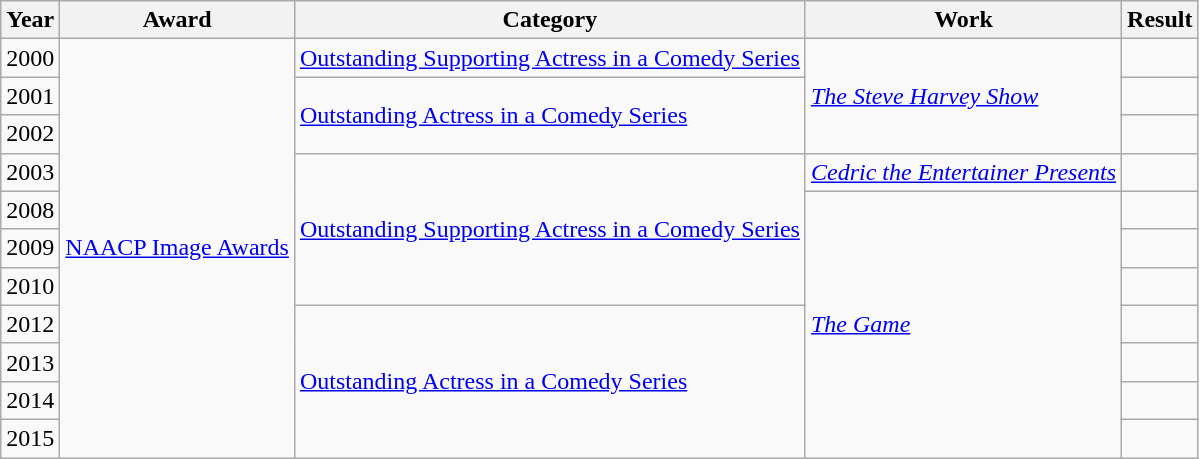<table class="wikitable">
<tr>
<th>Year</th>
<th>Award</th>
<th>Category</th>
<th>Work</th>
<th>Result</th>
</tr>
<tr>
<td>2000</td>
<td rowspan=11><a href='#'>NAACP Image Awards</a></td>
<td><a href='#'>Outstanding Supporting Actress in a Comedy Series</a></td>
<td rowspan=3><em><a href='#'>The Steve Harvey Show</a></em></td>
<td></td>
</tr>
<tr>
<td>2001</td>
<td rowspan=2><a href='#'>Outstanding Actress in a Comedy Series</a></td>
<td></td>
</tr>
<tr>
<td>2002</td>
<td></td>
</tr>
<tr>
<td>2003</td>
<td rowspan=4><a href='#'>Outstanding Supporting Actress in a Comedy Series</a></td>
<td><em><a href='#'>Cedric the Entertainer Presents</a></em></td>
<td></td>
</tr>
<tr>
<td>2008</td>
<td rowspan=7><em><a href='#'>The Game</a></em></td>
<td></td>
</tr>
<tr>
<td>2009</td>
<td></td>
</tr>
<tr>
<td>2010</td>
<td></td>
</tr>
<tr>
<td>2012</td>
<td rowspan=4><a href='#'>Outstanding Actress in a Comedy Series</a></td>
<td></td>
</tr>
<tr>
<td>2013</td>
<td></td>
</tr>
<tr>
<td>2014</td>
<td></td>
</tr>
<tr>
<td>2015</td>
<td></td>
</tr>
</table>
